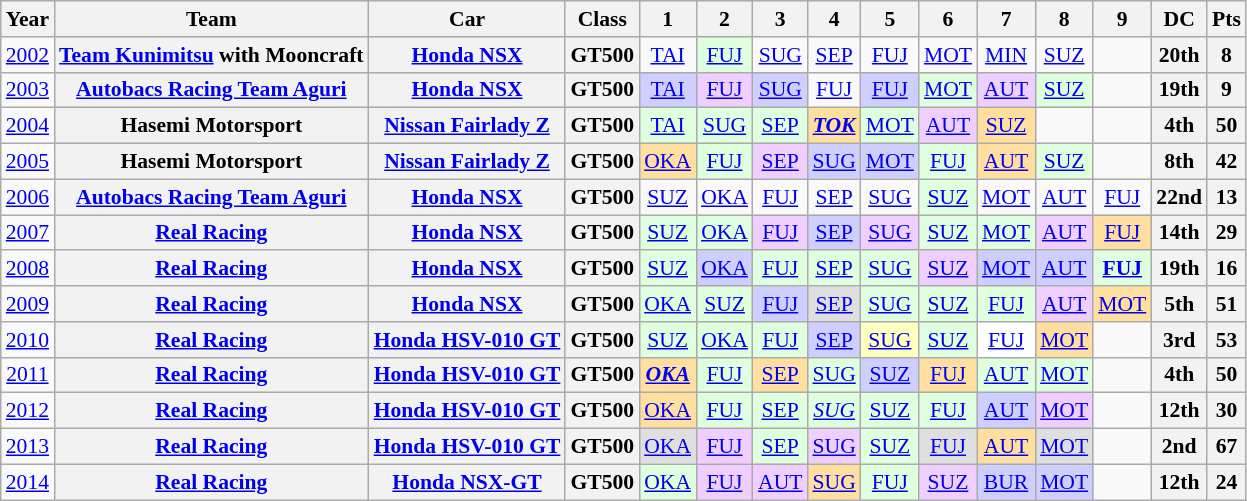<table class="wikitable" style="text-align:center; font-size:90%">
<tr>
<th>Year</th>
<th>Team</th>
<th>Car</th>
<th>Class</th>
<th>1</th>
<th>2</th>
<th>3</th>
<th>4</th>
<th>5</th>
<th>6</th>
<th>7</th>
<th>8</th>
<th>9</th>
<th>DC</th>
<th>Pts</th>
</tr>
<tr>
<td><a href='#'>2002</a></td>
<th><a href='#'>Team Kunimitsu</a> with Mooncraft</th>
<th><a href='#'>Honda NSX</a></th>
<th>GT500</th>
<td><a href='#'>TAI</a></td>
<td style="background:#DFFFDF;"><a href='#'>FUJ</a><br></td>
<td><a href='#'>SUG</a></td>
<td><a href='#'>SEP</a></td>
<td><a href='#'>FUJ</a></td>
<td><a href='#'>MOT</a></td>
<td><a href='#'>MIN</a></td>
<td><a href='#'>SUZ</a></td>
<td></td>
<th>20th</th>
<th>8</th>
</tr>
<tr>
<td><a href='#'>2003</a></td>
<th><a href='#'>Autobacs Racing Team Aguri</a></th>
<th><a href='#'>Honda NSX</a></th>
<th>GT500</th>
<td style="background:#CFCFFF;"><a href='#'>TAI</a><br></td>
<td style="background:#EFCFFF;"><a href='#'>FUJ</a><br></td>
<td style="background:#CFCFFF;"><a href='#'>SUG</a><br></td>
<td><a href='#'>FUJ</a></td>
<td style="background:#CFCFFF;"><a href='#'>FUJ</a><br></td>
<td style="background:#DFFFDF;"><a href='#'>MOT</a><br></td>
<td style="background:#EFCFFF;"><a href='#'>AUT</a><br></td>
<td style="background:#DFFFDF;"><a href='#'>SUZ</a><br></td>
<td></td>
<th>19th</th>
<th>9</th>
</tr>
<tr>
<td><a href='#'>2004</a></td>
<th>Hasemi Motorsport</th>
<th><a href='#'>Nissan Fairlady Z</a></th>
<th>GT500</th>
<td style="background:#DFFFDF;"><a href='#'>TAI</a><br></td>
<td style="background:#DFFFDF;"><a href='#'>SUG</a><br></td>
<td style="background:#DFFFDF;"><a href='#'>SEP</a><br></td>
<td style="background:#FFDF9F;"><strong><em><a href='#'>TOK</a></em></strong><br></td>
<td style="background:#DFFFDF;"><a href='#'>MOT</a><br></td>
<td style="background:#EFCFFF;"><a href='#'>AUT</a><br></td>
<td style="background:#FFDF9F;"><a href='#'>SUZ</a><br></td>
<td></td>
<td></td>
<th>4th</th>
<th>50</th>
</tr>
<tr>
<td><a href='#'>2005</a></td>
<th>Hasemi Motorsport</th>
<th><a href='#'>Nissan Fairlady Z</a></th>
<th>GT500</th>
<td style="background:#FFDF9F;"><a href='#'>OKA</a><br></td>
<td style="background:#DFFFDF;"><a href='#'>FUJ</a><br></td>
<td style="background:#EFCFFF;"><a href='#'>SEP</a><br></td>
<td style="background:#CFCFFF;"><a href='#'>SUG</a><br></td>
<td style="background:#CFCFFF;"><a href='#'>MOT</a><br></td>
<td style="background:#DFFFDF;"><a href='#'>FUJ</a><br></td>
<td style="background:#FFDF9F;"><a href='#'>AUT</a><br></td>
<td style="background:#DFFFDF;"><a href='#'>SUZ</a><br></td>
<td></td>
<th>8th</th>
<th>42</th>
</tr>
<tr>
<td><a href='#'>2006</a></td>
<th><a href='#'>Autobacs Racing Team Aguri</a></th>
<th><a href='#'>Honda NSX</a></th>
<th>GT500</th>
<td><a href='#'>SUZ</a></td>
<td><a href='#'>OKA</a></td>
<td><a href='#'>FUJ</a></td>
<td><a href='#'>SEP</a></td>
<td><a href='#'>SUG</a></td>
<td style="background:#DFFFDF;"><a href='#'>SUZ</a><br></td>
<td><a href='#'>MOT</a></td>
<td><a href='#'>AUT</a></td>
<td><a href='#'>FUJ</a></td>
<th>22nd</th>
<th>13</th>
</tr>
<tr>
<td><a href='#'>2007</a></td>
<th><a href='#'>Real Racing</a></th>
<th><a href='#'>Honda NSX</a></th>
<th>GT500</th>
<td style="background:#DFFFDF;"><a href='#'>SUZ</a><br></td>
<td style="background:#DFFFDF;"><a href='#'>OKA</a><br></td>
<td style="background:#EFCFFF;"><a href='#'>FUJ</a><br></td>
<td style="background:#CFCFFF;"><a href='#'>SEP</a><br></td>
<td style="background:#EFCFFF;"><a href='#'>SUG</a><br></td>
<td style="background:#DFFFDF;"><a href='#'>SUZ</a><br></td>
<td style="background:#DFFFDF;"><a href='#'>MOT</a><br></td>
<td style="background:#EFCFFF;"><a href='#'>AUT</a><br></td>
<td style="background:#FFDF9F;"><a href='#'>FUJ</a><br></td>
<th>14th</th>
<th>29</th>
</tr>
<tr>
<td><a href='#'>2008</a></td>
<th><a href='#'>Real Racing</a></th>
<th><a href='#'>Honda NSX</a></th>
<th>GT500</th>
<td style="background:#DFFFDF;"><a href='#'>SUZ</a><br></td>
<td style="background:#CFCFFF;"><a href='#'>OKA</a><br></td>
<td style="background:#DFFFDF;"><a href='#'>FUJ</a><br></td>
<td style="background:#DFFFDF;"><a href='#'>SEP</a><br></td>
<td style="background:#DFFFDF;"><a href='#'>SUG</a><br></td>
<td style="background:#EFCFFF;"><a href='#'>SUZ</a><br></td>
<td style="background:#CFCFFF;"><a href='#'>MOT</a><br></td>
<td style="background:#CFCFFF;"><a href='#'>AUT</a><br></td>
<td style="background:#DFFFDF;"><strong><a href='#'>FUJ</a></strong><br></td>
<th>19th</th>
<th>16</th>
</tr>
<tr>
<td><a href='#'>2009</a></td>
<th><a href='#'>Real Racing</a></th>
<th><a href='#'>Honda NSX</a></th>
<th>GT500</th>
<td style="background:#DFFFDF;"><a href='#'>OKA</a><br></td>
<td style="background:#DFFFDF;"><a href='#'>SUZ</a><br></td>
<td style="background:#CFCFFF;"><a href='#'>FUJ</a><br></td>
<td style="background:#DFDFDF;"><a href='#'>SEP</a><br></td>
<td style="background:#DFFFDF;"><a href='#'>SUG</a><br></td>
<td style="background:#DFFFDF;"><a href='#'>SUZ</a><br></td>
<td style="background:#DFFFDF;"><a href='#'>FUJ</a><br></td>
<td style="background:#EFCFFF;"><a href='#'>AUT</a><br></td>
<td style="background:#FFDF9F;"><a href='#'>MOT</a><br></td>
<th>5th</th>
<th>51</th>
</tr>
<tr>
<td><a href='#'>2010</a></td>
<th><a href='#'>Real Racing</a></th>
<th><a href='#'>Honda HSV-010 GT</a></th>
<th>GT500</th>
<td style="background:#DFFFDF;"><a href='#'>SUZ</a><br></td>
<td style="background:#DFFFDF;"><a href='#'>OKA</a><br></td>
<td style="background:#DFFFDF;"><a href='#'>FUJ</a><br></td>
<td style="background:#CFCFFF;"><a href='#'>SEP</a><br></td>
<td style="background:#FFFFBF;"><a href='#'>SUG</a><br></td>
<td style="background:#DFFFDF;"><a href='#'>SUZ</a><br></td>
<td style="background:#FFFFFF;"><a href='#'>FUJ</a><br></td>
<td style="background:#FFDF9F;"><a href='#'>MOT</a><br></td>
<td></td>
<th>3rd</th>
<th>53</th>
</tr>
<tr>
<td><a href='#'>2011</a></td>
<th><a href='#'>Real Racing</a></th>
<th><a href='#'>Honda HSV-010 GT</a></th>
<th>GT500</th>
<td style="background:#FFDF9F;"><strong><em><a href='#'>OKA</a></em></strong><br></td>
<td style="background:#DFFFDF;"><a href='#'>FUJ</a><br></td>
<td style="background:#FFDF9F;"><a href='#'>SEP</a><br></td>
<td style="background:#DFFFDF;"><a href='#'>SUG</a><br></td>
<td style="background:#CFCFFF;"><a href='#'>SUZ</a><br></td>
<td style="background:#FFDF9F;"><a href='#'>FUJ</a><br></td>
<td style="background:#DFFFDF;"><a href='#'>AUT</a><br></td>
<td style="background:#DFFFDF;"><a href='#'>MOT</a><br></td>
<td></td>
<th>4th</th>
<th>50</th>
</tr>
<tr>
<td><a href='#'>2012</a></td>
<th><a href='#'>Real Racing</a></th>
<th><a href='#'>Honda HSV-010 GT</a></th>
<th>GT500</th>
<td style="background:#FFDF9F;"><a href='#'>OKA</a><br></td>
<td style="background:#DFFFDF;"><a href='#'>FUJ</a><br></td>
<td style="background:#DFFFDF;"><a href='#'>SEP</a><br></td>
<td style="background:#DFFFDF;"><em><a href='#'>SUG</a></em><br></td>
<td style="background:#DFFFDF;"><a href='#'>SUZ</a><br></td>
<td style="background:#DFFFDF;"><a href='#'>FUJ</a><br></td>
<td style="background:#CFCFFF;"><a href='#'>AUT</a><br></td>
<td style="background:#EFCFFF;"><a href='#'>MOT</a><br></td>
<td></td>
<th>12th</th>
<th>30</th>
</tr>
<tr>
<td><a href='#'>2013</a></td>
<th><a href='#'>Real Racing</a></th>
<th><a href='#'>Honda HSV-010 GT</a></th>
<th>GT500</th>
<td style="background:#DFDFDF;"><a href='#'>OKA</a><br></td>
<td style="background:#EFCFFF;"><a href='#'>FUJ</a><br></td>
<td style="background:#DFFFDF;"><a href='#'>SEP</a><br></td>
<td style="background:#EFCFFF;"><a href='#'>SUG</a><br></td>
<td style="background:#DFFFDF;"><a href='#'>SUZ</a><br></td>
<td style="background:#DFDFDF;"><a href='#'>FUJ</a><br></td>
<td style="background:#FFDF9F;"><a href='#'>AUT</a><br></td>
<td style="background:#DFDFDF;"><a href='#'>MOT</a><br></td>
<td></td>
<th>2nd</th>
<th>67</th>
</tr>
<tr>
<td><a href='#'>2014</a></td>
<th><a href='#'>Real Racing</a></th>
<th><a href='#'>Honda NSX-GT</a></th>
<th>GT500</th>
<td style="background:#DFFFDF;"><a href='#'>OKA</a><br></td>
<td style="background:#EFCFFF;"><a href='#'>FUJ</a><br></td>
<td style="background:#EFCFFF;"><a href='#'>AUT</a><br></td>
<td style="background:#FFDF9F;"><a href='#'>SUG</a><br></td>
<td style="background:#DFFFDF;"><a href='#'>FUJ</a><br></td>
<td style="background:#EFCFFF;"><a href='#'>SUZ</a><br></td>
<td style="background:#CFCFFF;"><a href='#'>BUR</a><br></td>
<td style="background:#CFCFFF;"><a href='#'>MOT</a><br></td>
<td></td>
<th>12th</th>
<th>24</th>
</tr>
</table>
